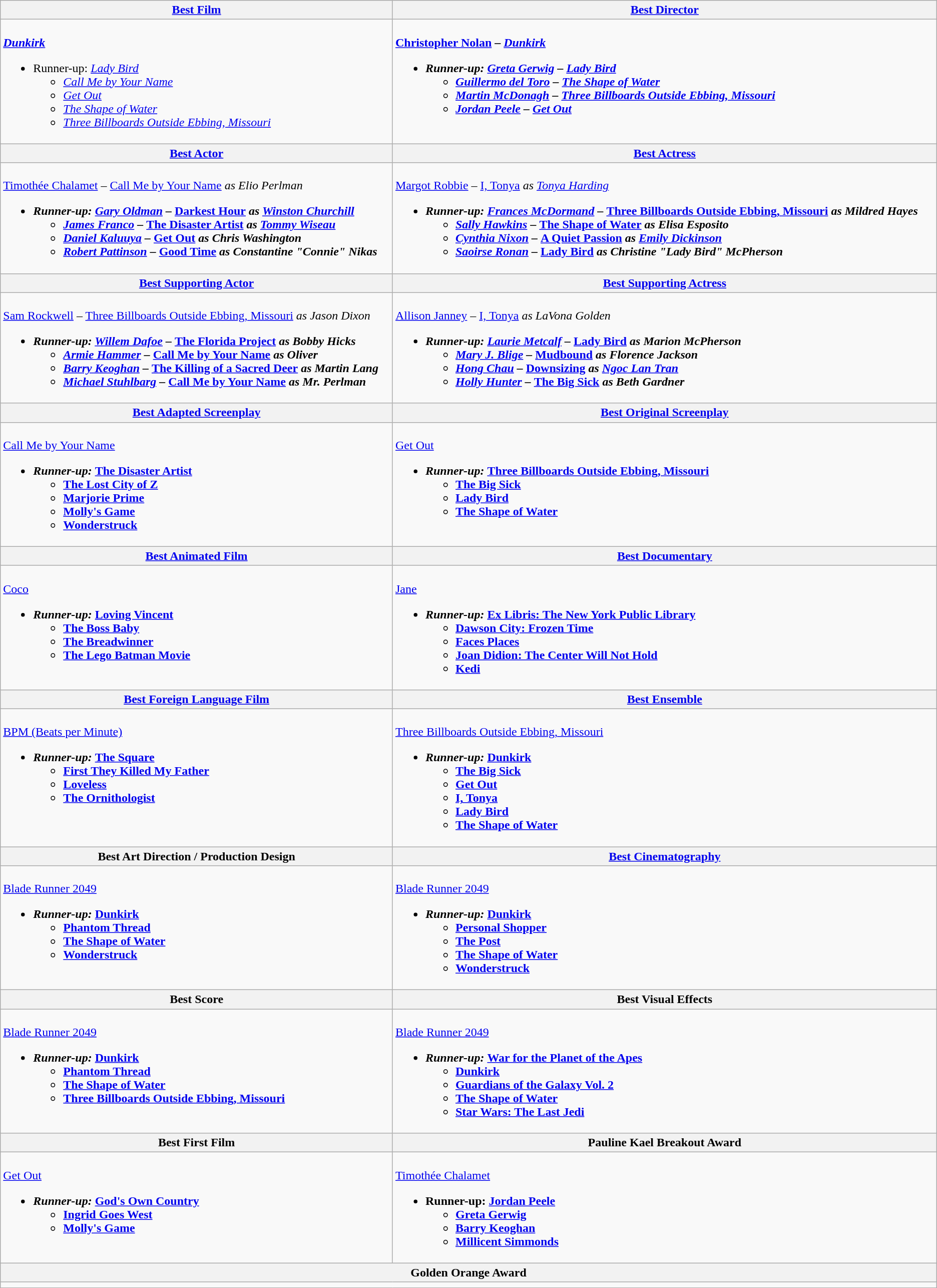<table class=wikitable style="width=100%">
<tr>
<th style="width=50%"><a href='#'>Best Film</a></th>
<th style="width=50%"><a href='#'>Best Director</a></th>
</tr>
<tr>
<td valign="top"><br><strong><em><a href='#'>Dunkirk</a></em></strong><ul><li>Runner-up: <em><a href='#'>Lady Bird</a></em><ul><li><em><a href='#'>Call Me by Your Name</a></em></li><li><em><a href='#'>Get Out</a></em></li><li><em><a href='#'>The Shape of Water</a></em></li><li><em><a href='#'>Three Billboards Outside Ebbing, Missouri</a></em></li></ul></li></ul></td>
<td valign="top"><br><strong><a href='#'>Christopher Nolan</a> – <em><a href='#'>Dunkirk</a><strong><em><ul><li>Runner-up: <a href='#'>Greta Gerwig</a> – </em><a href='#'>Lady Bird</a><em><ul><li><a href='#'>Guillermo del Toro</a> – </em><a href='#'>The Shape of Water</a><em></li><li><a href='#'>Martin McDonagh</a> – </em><a href='#'>Three Billboards Outside Ebbing, Missouri</a><em></li><li><a href='#'>Jordan Peele</a> – </em><a href='#'>Get Out</a><em></li></ul></li></ul></td>
</tr>
<tr>
<th style="width=50%"><a href='#'>Best Actor</a></th>
<th style="width=50%"><a href='#'>Best Actress</a></th>
</tr>
<tr>
<td valign="top"><br></strong><a href='#'>Timothée Chalamet</a> – </em><a href='#'>Call Me by Your Name</a><em> as Elio Perlman<strong><ul><li>Runner-up: <a href='#'>Gary Oldman</a> – </em><a href='#'>Darkest Hour</a><em> as <a href='#'>Winston Churchill</a><ul><li><a href='#'>James Franco</a> – </em><a href='#'>The Disaster Artist</a><em> as <a href='#'>Tommy Wiseau</a></li><li><a href='#'>Daniel Kaluuya</a> – </em><a href='#'>Get Out</a><em> as Chris Washington</li><li><a href='#'>Robert Pattinson</a> – </em><a href='#'>Good Time</a><em> as Constantine "Connie" Nikas</li></ul></li></ul></td>
<td valign="top"><br></strong><a href='#'>Margot Robbie</a> – </em><a href='#'>I, Tonya</a><em> as <a href='#'>Tonya Harding</a><strong><ul><li>Runner-up: <a href='#'>Frances McDormand</a> – </em><a href='#'>Three Billboards Outside Ebbing, Missouri</a><em> as Mildred Hayes<ul><li><a href='#'>Sally Hawkins</a> – </em><a href='#'>The Shape of Water</a><em> as Elisa Esposito</li><li><a href='#'>Cynthia Nixon</a> – </em><a href='#'>A Quiet Passion</a><em> as <a href='#'>Emily Dickinson</a></li><li><a href='#'>Saoirse Ronan</a> – </em><a href='#'>Lady Bird</a><em> as Christine "Lady Bird" McPherson</li></ul></li></ul></td>
</tr>
<tr>
<th style="width=50%"><a href='#'>Best Supporting Actor</a></th>
<th style="width=50%"><a href='#'>Best Supporting Actress</a></th>
</tr>
<tr>
<td valign="top"><br></strong><a href='#'>Sam Rockwell</a> – </em><a href='#'>Three Billboards Outside Ebbing, Missouri</a><em> as Jason Dixon<strong><ul><li>Runner-up: <a href='#'>Willem Dafoe</a> – </em><a href='#'>The Florida Project</a><em> as Bobby Hicks<ul><li><a href='#'>Armie Hammer</a> – </em><a href='#'>Call Me by Your Name</a><em> as Oliver</li><li><a href='#'>Barry Keoghan</a> – </em><a href='#'>The Killing of a Sacred Deer</a><em> as Martin Lang</li><li><a href='#'>Michael Stuhlbarg</a> – </em><a href='#'>Call Me by Your Name</a><em> as Mr. Perlman</li></ul></li></ul></td>
<td valign="top"><br></strong><a href='#'>Allison Janney</a> – </em><a href='#'>I, Tonya</a><em> as LaVona Golden<strong><ul><li>Runner-up: <a href='#'>Laurie Metcalf</a> – </em><a href='#'>Lady Bird</a><em> as Marion McPherson<ul><li><a href='#'>Mary J. Blige</a> – </em><a href='#'>Mudbound</a><em> as Florence Jackson</li><li><a href='#'>Hong Chau</a> – </em><a href='#'>Downsizing</a><em> as <a href='#'>Ngoc Lan Tran</a></li><li><a href='#'>Holly Hunter</a> – </em><a href='#'>The Big Sick</a><em> as Beth Gardner</li></ul></li></ul></td>
</tr>
<tr>
<th style="width=50%"><a href='#'>Best Adapted Screenplay</a></th>
<th style="width=50%"><a href='#'>Best Original Screenplay</a></th>
</tr>
<tr>
<td valign="top"><br></em></strong><a href='#'>Call Me by Your Name</a><strong><em><ul><li>Runner-up: </em><a href='#'>The Disaster Artist</a><em><ul><li></em><a href='#'>The Lost City of Z</a><em></li><li></em><a href='#'>Marjorie Prime</a><em></li><li></em><a href='#'>Molly's Game</a><em></li><li></em><a href='#'>Wonderstruck</a><em></li></ul></li></ul></td>
<td valign="top"><br></em></strong><a href='#'>Get Out</a><strong><em><ul><li>Runner-up: </em><a href='#'>Three Billboards Outside Ebbing, Missouri</a><em><ul><li></em><a href='#'>The Big Sick</a><em></li><li></em><a href='#'>Lady Bird</a><em></li><li></em><a href='#'>The Shape of Water</a><em></li></ul></li></ul></td>
</tr>
<tr>
<th style="width=50%"><a href='#'>Best Animated Film</a></th>
<th style="width=50%"><a href='#'>Best Documentary</a></th>
</tr>
<tr>
<td valign="top"><br></em></strong><a href='#'>Coco</a><strong><em><ul><li>Runner-up: </em><a href='#'>Loving Vincent</a><em><ul><li></em><a href='#'>The Boss Baby</a><em></li><li></em><a href='#'>The Breadwinner</a><em></li><li></em><a href='#'>The Lego Batman Movie</a><em></li></ul></li></ul></td>
<td valign="top"><br></em></strong><a href='#'>Jane</a><strong><em><ul><li>Runner-up: </em><a href='#'>Ex Libris: The New York Public Library</a><em><ul><li></em><a href='#'>Dawson City: Frozen Time</a><em></li><li></em><a href='#'>Faces Places</a><em></li><li></em><a href='#'>Joan Didion: The Center Will Not Hold</a><em></li><li></em><a href='#'>Kedi</a><em></li></ul></li></ul></td>
</tr>
<tr>
<th style="width=50%"><a href='#'>Best Foreign Language Film</a></th>
<th style="width=50%"><a href='#'>Best Ensemble</a></th>
</tr>
<tr>
<td valign="top"><br></em></strong><a href='#'>BPM (Beats per Minute)</a><strong><em><ul><li>Runner-up: </em><a href='#'>The Square</a><em><ul><li></em><a href='#'>First They Killed My Father</a><em></li><li></em><a href='#'>Loveless</a><em></li><li></em><a href='#'>The Ornithologist</a><em></li></ul></li></ul></td>
<td valign="top"><br></em></strong><a href='#'>Three Billboards Outside Ebbing, Missouri</a><strong><em><ul><li>Runner-up: </em><a href='#'>Dunkirk</a><em><ul><li></em><a href='#'>The Big Sick</a><em></li><li></em><a href='#'>Get Out</a><em></li><li></em><a href='#'>I, Tonya</a><em></li><li></em><a href='#'>Lady Bird</a><em></li><li></em><a href='#'>The Shape of Water</a><em></li></ul></li></ul></td>
</tr>
<tr>
<th style="width=50%">Best Art Direction / Production Design</th>
<th style="width=50%"><a href='#'>Best Cinematography</a></th>
</tr>
<tr>
<td valign="top"><br></em></strong><a href='#'>Blade Runner 2049</a><strong><em><ul><li>Runner-up: </em><a href='#'>Dunkirk</a><em><ul><li></em><a href='#'>Phantom Thread</a><em></li><li></em><a href='#'>The Shape of Water</a><em></li><li></em><a href='#'>Wonderstruck</a><em></li></ul></li></ul></td>
<td valign="top"><br></em></strong><a href='#'>Blade Runner 2049</a><strong><em><ul><li>Runner-up: </em><a href='#'>Dunkirk</a><em><ul><li></em><a href='#'>Personal Shopper</a><em></li><li></em><a href='#'>The Post</a><em></li><li></em><a href='#'>The Shape of Water</a><em></li><li></em><a href='#'>Wonderstruck</a><em></li></ul></li></ul></td>
</tr>
<tr>
<th style="width=50%">Best Score</th>
<th style="width=50%">Best Visual Effects</th>
</tr>
<tr>
<td valign="top"><br></em></strong><a href='#'>Blade Runner 2049</a><strong><em><ul><li>Runner-up: </em><a href='#'>Dunkirk</a><em><ul><li></em><a href='#'>Phantom Thread</a><em></li><li></em><a href='#'>The Shape of Water</a><em></li><li></em><a href='#'>Three Billboards Outside Ebbing, Missouri</a><em></li></ul></li></ul></td>
<td valign="top"><br></em></strong><a href='#'>Blade Runner 2049</a><strong><em><ul><li>Runner-up: </em><a href='#'>War for the Planet of the Apes</a><em><ul><li></em><a href='#'>Dunkirk</a><em></li><li></em><a href='#'>Guardians of the Galaxy Vol. 2</a><em></li><li></em><a href='#'>The Shape of Water</a><em></li><li></em><a href='#'>Star Wars: The Last Jedi</a><em></li></ul></li></ul></td>
</tr>
<tr>
<th style="width=50%">Best First Film</th>
<th style="width=50%">Pauline Kael Breakout Award</th>
</tr>
<tr>
<td valign="top"><br></em></strong><a href='#'>Get Out</a><strong><em><ul><li>Runner-up: </em><a href='#'>God's Own Country</a><em><ul><li></em><a href='#'>Ingrid Goes West</a><em></li><li></em><a href='#'>Molly's Game</a><em></li></ul></li></ul></td>
<td valign="top"><br></strong><a href='#'>Timothée Chalamet</a><strong><ul><li>Runner-up: <a href='#'>Jordan Peele</a><ul><li><a href='#'>Greta Gerwig</a></li><li><a href='#'>Barry Keoghan</a></li><li><a href='#'>Millicent Simmonds</a></li></ul></li></ul></td>
</tr>
<tr>
<th colspan="2">Golden Orange Award</th>
</tr>
<tr>
<td colspan=2 valign="top" width="50%"></td>
</tr>
</table>
